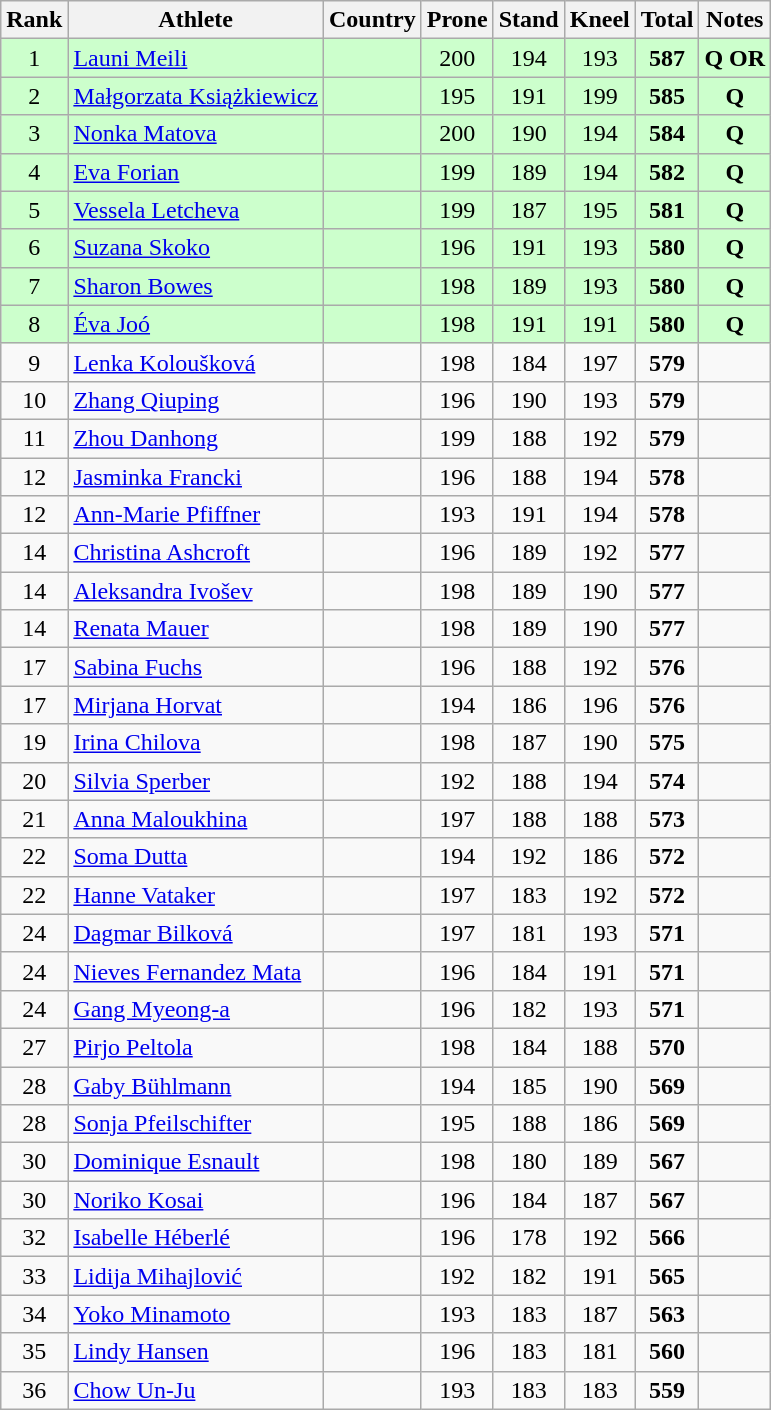<table class="wikitable sortable" style="text-align: center">
<tr>
<th>Rank</th>
<th>Athlete</th>
<th>Country</th>
<th>Prone</th>
<th>Stand</th>
<th>Kneel</th>
<th>Total</th>
<th>Notes</th>
</tr>
<tr bgcolor=#ccffcc>
<td>1</td>
<td align=left><a href='#'>Launi Meili</a></td>
<td align=left></td>
<td>200</td>
<td>194</td>
<td>193</td>
<td><strong>587</strong></td>
<td><strong>Q OR</strong></td>
</tr>
<tr bgcolor=#ccffcc>
<td>2</td>
<td align=left><a href='#'>Małgorzata Książkiewicz</a></td>
<td align=left></td>
<td>195</td>
<td>191</td>
<td>199</td>
<td><strong>585</strong></td>
<td><strong>Q</strong></td>
</tr>
<tr bgcolor=#ccffcc>
<td>3</td>
<td align=left><a href='#'>Nonka Matova</a></td>
<td align=left></td>
<td>200</td>
<td>190</td>
<td>194</td>
<td><strong>584</strong></td>
<td><strong>Q</strong></td>
</tr>
<tr bgcolor=#ccffcc>
<td>4</td>
<td align=left><a href='#'>Eva Forian</a></td>
<td align=left></td>
<td>199</td>
<td>189</td>
<td>194</td>
<td><strong>582</strong></td>
<td><strong>Q</strong></td>
</tr>
<tr bgcolor=#ccffcc>
<td>5</td>
<td align=left><a href='#'>Vessela Letcheva</a></td>
<td align=left></td>
<td>199</td>
<td>187</td>
<td>195</td>
<td><strong>581</strong></td>
<td><strong>Q</strong></td>
</tr>
<tr bgcolor=#ccffcc>
<td>6</td>
<td align=left><a href='#'>Suzana Skoko</a></td>
<td align=left></td>
<td>196</td>
<td>191</td>
<td>193</td>
<td><strong>580</strong></td>
<td><strong>Q</strong></td>
</tr>
<tr bgcolor=#ccffcc>
<td>7</td>
<td align=left><a href='#'>Sharon Bowes</a></td>
<td align=left></td>
<td>198</td>
<td>189</td>
<td>193</td>
<td><strong>580</strong></td>
<td><strong>Q</strong></td>
</tr>
<tr bgcolor=#ccffcc>
<td>8</td>
<td align=left><a href='#'>Éva Joó</a></td>
<td align=left></td>
<td>198</td>
<td>191</td>
<td>191</td>
<td><strong>580</strong></td>
<td><strong>Q</strong></td>
</tr>
<tr>
<td>9</td>
<td align=left><a href='#'>Lenka Koloušková</a></td>
<td align=left></td>
<td>198</td>
<td>184</td>
<td>197</td>
<td><strong>579</strong></td>
<td></td>
</tr>
<tr>
<td>10</td>
<td align=left><a href='#'>Zhang Qiuping</a></td>
<td align=left></td>
<td>196</td>
<td>190</td>
<td>193</td>
<td><strong>579</strong></td>
<td></td>
</tr>
<tr>
<td>11</td>
<td align=left><a href='#'>Zhou Danhong</a></td>
<td align=left></td>
<td>199</td>
<td>188</td>
<td>192</td>
<td><strong>579</strong></td>
<td></td>
</tr>
<tr>
<td>12</td>
<td align=left><a href='#'>Jasminka Francki</a></td>
<td align=left></td>
<td>196</td>
<td>188</td>
<td>194</td>
<td><strong>578</strong></td>
<td></td>
</tr>
<tr>
<td>12</td>
<td align=left><a href='#'>Ann-Marie Pfiffner</a></td>
<td align=left></td>
<td>193</td>
<td>191</td>
<td>194</td>
<td><strong>578</strong></td>
<td></td>
</tr>
<tr>
<td>14</td>
<td align=left><a href='#'>Christina Ashcroft</a></td>
<td align=left></td>
<td>196</td>
<td>189</td>
<td>192</td>
<td><strong>577</strong></td>
<td></td>
</tr>
<tr>
<td>14</td>
<td align=left><a href='#'>Aleksandra Ivošev</a></td>
<td align=left></td>
<td>198</td>
<td>189</td>
<td>190</td>
<td><strong>577</strong></td>
<td></td>
</tr>
<tr>
<td>14</td>
<td align=left><a href='#'>Renata Mauer</a></td>
<td align=left></td>
<td>198</td>
<td>189</td>
<td>190</td>
<td><strong>577</strong></td>
<td></td>
</tr>
<tr>
<td>17</td>
<td align=left><a href='#'>Sabina Fuchs</a></td>
<td align=left></td>
<td>196</td>
<td>188</td>
<td>192</td>
<td><strong>576</strong></td>
<td></td>
</tr>
<tr>
<td>17</td>
<td align=left><a href='#'>Mirjana Horvat</a></td>
<td align=left></td>
<td>194</td>
<td>186</td>
<td>196</td>
<td><strong>576</strong></td>
<td></td>
</tr>
<tr>
<td>19</td>
<td align=left><a href='#'>Irina Chilova</a></td>
<td align=left></td>
<td>198</td>
<td>187</td>
<td>190</td>
<td><strong>575</strong></td>
<td></td>
</tr>
<tr>
<td>20</td>
<td align=left><a href='#'>Silvia Sperber</a></td>
<td align=left></td>
<td>192</td>
<td>188</td>
<td>194</td>
<td><strong>574</strong></td>
<td></td>
</tr>
<tr>
<td>21</td>
<td align=left><a href='#'>Anna Maloukhina</a></td>
<td align=left></td>
<td>197</td>
<td>188</td>
<td>188</td>
<td><strong>573</strong></td>
<td></td>
</tr>
<tr>
<td>22</td>
<td align=left><a href='#'>Soma Dutta</a></td>
<td align=left></td>
<td>194</td>
<td>192</td>
<td>186</td>
<td><strong>572</strong></td>
<td></td>
</tr>
<tr>
<td>22</td>
<td align=left><a href='#'>Hanne Vataker</a></td>
<td align=left></td>
<td>197</td>
<td>183</td>
<td>192</td>
<td><strong>572</strong></td>
<td></td>
</tr>
<tr>
<td>24</td>
<td align=left><a href='#'>Dagmar Bilková</a></td>
<td align=left></td>
<td>197</td>
<td>181</td>
<td>193</td>
<td><strong>571</strong></td>
<td></td>
</tr>
<tr>
<td>24</td>
<td align=left><a href='#'>Nieves Fernandez Mata</a></td>
<td align=left></td>
<td>196</td>
<td>184</td>
<td>191</td>
<td><strong>571</strong></td>
<td></td>
</tr>
<tr>
<td>24</td>
<td align=left><a href='#'>Gang Myeong-a</a></td>
<td align=left></td>
<td>196</td>
<td>182</td>
<td>193</td>
<td><strong>571</strong></td>
<td></td>
</tr>
<tr>
<td>27</td>
<td align=left><a href='#'>Pirjo Peltola</a></td>
<td align=left></td>
<td>198</td>
<td>184</td>
<td>188</td>
<td><strong>570</strong></td>
<td></td>
</tr>
<tr>
<td>28</td>
<td align=left><a href='#'>Gaby Bühlmann</a></td>
<td align=left></td>
<td>194</td>
<td>185</td>
<td>190</td>
<td><strong>569</strong></td>
<td></td>
</tr>
<tr>
<td>28</td>
<td align=left><a href='#'>Sonja Pfeilschifter</a></td>
<td align=left></td>
<td>195</td>
<td>188</td>
<td>186</td>
<td><strong>569</strong></td>
<td></td>
</tr>
<tr>
<td>30</td>
<td align=left><a href='#'>Dominique Esnault</a></td>
<td align=left></td>
<td>198</td>
<td>180</td>
<td>189</td>
<td><strong>567</strong></td>
<td></td>
</tr>
<tr>
<td>30</td>
<td align=left><a href='#'>Noriko Kosai</a></td>
<td align=left></td>
<td>196</td>
<td>184</td>
<td>187</td>
<td><strong>567</strong></td>
<td></td>
</tr>
<tr>
<td>32</td>
<td align=left><a href='#'>Isabelle Héberlé</a></td>
<td align=left></td>
<td>196</td>
<td>178</td>
<td>192</td>
<td><strong>566</strong></td>
<td></td>
</tr>
<tr>
<td>33</td>
<td align=left><a href='#'>Lidija Mihajlović</a></td>
<td align=left></td>
<td>192</td>
<td>182</td>
<td>191</td>
<td><strong>565</strong></td>
<td></td>
</tr>
<tr>
<td>34</td>
<td align=left><a href='#'>Yoko Minamoto</a></td>
<td align=left></td>
<td>193</td>
<td>183</td>
<td>187</td>
<td><strong>563</strong></td>
<td></td>
</tr>
<tr>
<td>35</td>
<td align=left><a href='#'>Lindy Hansen</a></td>
<td align=left></td>
<td>196</td>
<td>183</td>
<td>181</td>
<td><strong>560</strong></td>
<td></td>
</tr>
<tr>
<td>36</td>
<td align=left><a href='#'>Chow Un-Ju</a></td>
<td align=left></td>
<td>193</td>
<td>183</td>
<td>183</td>
<td><strong>559</strong></td>
<td></td>
</tr>
</table>
